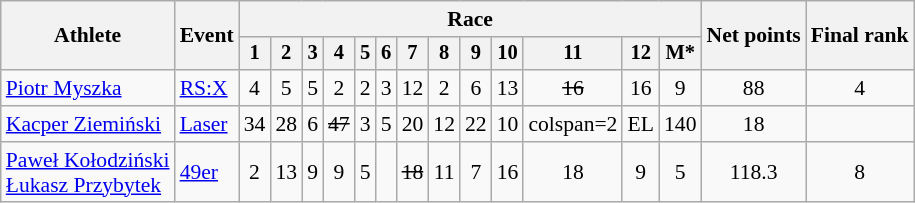<table class="wikitable" style="font-size:90%">
<tr>
<th rowspan="2">Athlete</th>
<th rowspan="2">Event</th>
<th colspan=13>Race</th>
<th rowspan=2>Net points</th>
<th rowspan=2>Final rank</th>
</tr>
<tr style="font-size:95%">
<th>1</th>
<th>2</th>
<th>3</th>
<th>4</th>
<th>5</th>
<th>6</th>
<th>7</th>
<th>8</th>
<th>9</th>
<th>10</th>
<th>11</th>
<th>12</th>
<th>M*</th>
</tr>
<tr align=center>
<td align=left><a href='#'>Piotr Myszka</a></td>
<td align=left><a href='#'>RS:X</a></td>
<td>4</td>
<td>5</td>
<td>5</td>
<td>2</td>
<td>2</td>
<td>3</td>
<td>12</td>
<td>2</td>
<td>6</td>
<td>13</td>
<td><s>16</s></td>
<td>16</td>
<td>9</td>
<td>88</td>
<td>4</td>
</tr>
<tr align=center>
<td align=left><a href='#'>Kacper Ziemiński</a></td>
<td align=left><a href='#'>Laser</a></td>
<td>34</td>
<td>28</td>
<td>6</td>
<td><s>47</s></td>
<td>3</td>
<td>5</td>
<td>20</td>
<td>12</td>
<td>22</td>
<td>10</td>
<td>colspan=2 </td>
<td>EL</td>
<td>140</td>
<td>18</td>
</tr>
<tr align=center>
<td align=left><a href='#'>Paweł Kołodziński</a><br><a href='#'>Łukasz Przybytek</a></td>
<td align=left><a href='#'>49er</a></td>
<td>2</td>
<td>13</td>
<td>9</td>
<td>9</td>
<td>5</td>
<td></td>
<td><s>18</s></td>
<td>11</td>
<td>7</td>
<td>16</td>
<td>18</td>
<td>9</td>
<td>5</td>
<td>118.3</td>
<td>8</td>
</tr>
</table>
